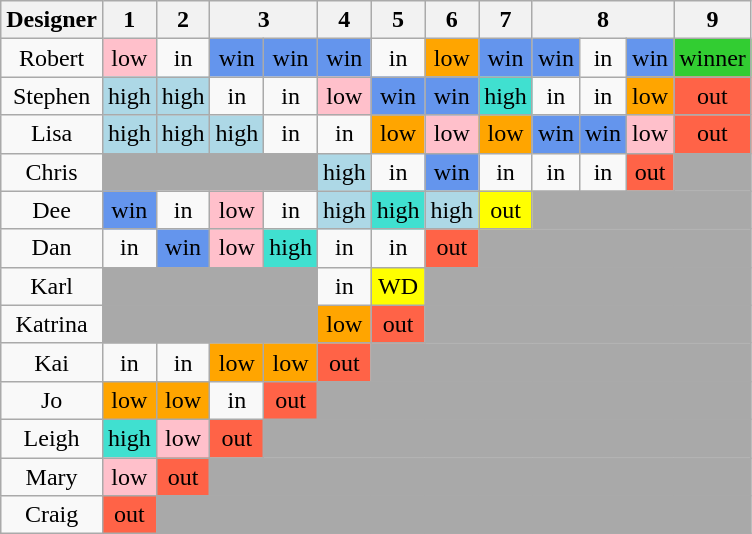<table class="wikitable" style="text-align:center">
<tr>
<th>Designer</th>
<th>1</th>
<th>2</th>
<th colspan="2">3</th>
<th>4</th>
<th>5</th>
<th>6 </th>
<th>7 </th>
<th colspan="3">8</th>
<th>9</th>
</tr>
<tr>
<td>Robert</td>
<td style="background:pink;">low</td>
<td>in</td>
<td style="background:cornflowerblue;">win</td>
<td style="background:cornflowerblue;">win</td>
<td style="background:cornflowerblue;">win</td>
<td>in</td>
<td style="background:orange;">low</td>
<td style="background:cornflowerblue;">win</td>
<td style="background:cornflowerblue;">win</td>
<td>in</td>
<td style="background:cornflowerblue;">win</td>
<td style="background:limegreen;">winner</td>
</tr>
<tr>
<td>Stephen</td>
<td style="background:lightblue;">high</td>
<td style="background:lightblue;">high</td>
<td>in</td>
<td>in</td>
<td style="background:pink;">low</td>
<td style="background:cornflowerblue;">win</td>
<td style="background:cornflowerblue;">win</td>
<td style="background:turquoise;">high</td>
<td>in</td>
<td>in</td>
<td style="background:orange;">low</td>
<td style="background:tomato;">out</td>
</tr>
<tr>
<td>Lisa</td>
<td style="background:lightblue;">high</td>
<td style="background:lightblue;">high</td>
<td style="background:lightblue;">high</td>
<td>in</td>
<td>in</td>
<td style="background:orange;">low</td>
<td style="background:pink;">low</td>
<td style="background:orange;">low</td>
<td style="background:cornflowerblue;">win</td>
<td style="background:cornflowerblue;">win</td>
<td style="background:pink;">low</td>
<td style="background:tomato;">out</td>
</tr>
<tr>
<td>Chris</td>
<td COLSPAN=4 style="background:darkgrey;"></td>
<td style="background:lightblue;">high</td>
<td>in</td>
<td style="background:cornflowerblue;">win</td>
<td>in</td>
<td>in</td>
<td>in</td>
<td style="background:tomato;">out</td>
<td COLSPAN=12 style="background:darkgrey;"></td>
</tr>
<tr>
<td>Dee</td>
<td style="background:cornflowerblue;">win</td>
<td>in</td>
<td style="background:pink;">low</td>
<td>in</td>
<td style="background:lightblue;">high</td>
<td style="background:turquoise;">high</td>
<td style="background:lightblue;">high</td>
<td style="background:yellow;">out</td>
<td COLSPAN=12 style="background:darkgrey;"></td>
</tr>
<tr>
<td>Dan</td>
<td>in</td>
<td style="background:cornflowerblue;">win</td>
<td style="background:pink;">low</td>
<td style="background:turquoise;">high</td>
<td>in</td>
<td>in</td>
<td style="background:tomato;">out</td>
<td COLSPAN=13 style="background:darkgrey;"></td>
</tr>
<tr>
<td>Karl</td>
<td COLSPAN=4 style="background:darkgrey;"></td>
<td>in</td>
<td style="background:yellow;">WD</td>
<td COLSPAN=14 style="background:darkgrey;"></td>
</tr>
<tr>
<td>Katrina</td>
<td COLSPAN=4 style="background:darkgrey;"></td>
<td style="background:orange;">low</td>
<td style="background:tomato;">out</td>
<td COLSPAN=14 style="background:darkgrey;"></td>
</tr>
<tr>
<td>Kai</td>
<td>in</td>
<td>in</td>
<td style="background:orange;">low</td>
<td style="background:orange;">low</td>
<td style="background:tomato;">out</td>
<td COLSPAN=15 style="background:darkgrey;"></td>
</tr>
<tr>
<td>Jo</td>
<td style="background:orange;">low</td>
<td style="background:orange;">low</td>
<td>in</td>
<td style="background:tomato;">out</td>
<td COLSPAN=16 style="background:darkgrey;"></td>
</tr>
<tr>
<td>Leigh</td>
<td style="background:turquoise;">high</td>
<td style="background:pink;">low</td>
<td style="background:tomato;">out</td>
<td COLSPAN=17 style="background:darkgrey;"></td>
</tr>
<tr>
<td>Mary</td>
<td style="background:pink;">low</td>
<td style="background:tomato;">out</td>
<td COLSPAN=18 style="background:darkgrey;"></td>
</tr>
<tr>
<td>Craig</td>
<td style="background:tomato;">out</td>
<td COLSPAN=19 style="background:darkgrey;"></td>
</tr>
</table>
